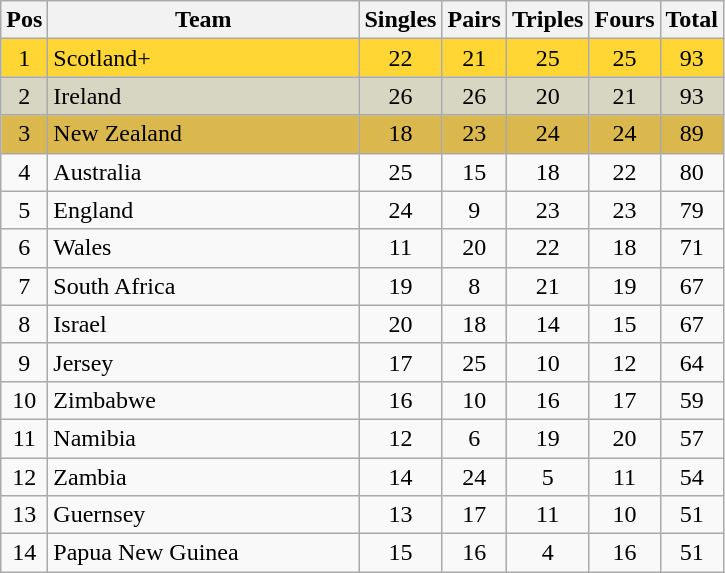<table class="wikitable" style="font-size: 100%">
<tr>
<th width=20>Pos</th>
<th width=200>Team</th>
<th width=20>Singles</th>
<th width=20>Pairs</th>
<th width=20>Triples</th>
<th width=20>Fours</th>
<th width=20>Total</th>
</tr>
<tr align=center style="background: #FFD633;">
<td>1</td>
<td align="left"> Scotland+</td>
<td>22</td>
<td>21</td>
<td>25</td>
<td>25</td>
<td>93</td>
</tr>
<tr align=center style="background: #D6D6C2;">
<td>2</td>
<td align="left"> Ireland</td>
<td>26</td>
<td>26</td>
<td>20</td>
<td>21</td>
<td>93</td>
</tr>
<tr align=center style="background: #DBB84D;">
<td>3</td>
<td align="left"> New Zealand</td>
<td>18</td>
<td>23</td>
<td>24</td>
<td>24</td>
<td>89</td>
</tr>
<tr align=center>
<td>4</td>
<td align="left"> Australia</td>
<td>25</td>
<td>15</td>
<td>18</td>
<td>22</td>
<td>80</td>
</tr>
<tr align=center>
<td>5</td>
<td align="left"> England</td>
<td>24</td>
<td>9</td>
<td>23</td>
<td>23</td>
<td>79</td>
</tr>
<tr align=center>
<td>6</td>
<td align="left"> Wales</td>
<td>11</td>
<td>20</td>
<td>22</td>
<td>18</td>
<td>71</td>
</tr>
<tr align=center>
<td>7</td>
<td align="left"> South Africa</td>
<td>19</td>
<td>8</td>
<td>21</td>
<td>19</td>
<td>67</td>
</tr>
<tr align=center>
<td>8</td>
<td align="left"> Israel</td>
<td>20</td>
<td>18</td>
<td>14</td>
<td>15</td>
<td>67</td>
</tr>
<tr align=center>
<td>9</td>
<td align="left"> Jersey</td>
<td>17</td>
<td>25</td>
<td>10</td>
<td>12</td>
<td>64</td>
</tr>
<tr align=center>
<td>10</td>
<td align="left"> Zimbabwe</td>
<td>16</td>
<td>10</td>
<td>16</td>
<td>17</td>
<td>59</td>
</tr>
<tr align=center>
<td>11</td>
<td align="left"> Namibia</td>
<td>12</td>
<td>6</td>
<td>19</td>
<td>20</td>
<td>57</td>
</tr>
<tr align=center>
<td>12</td>
<td align="left"> Zambia</td>
<td>14</td>
<td>24</td>
<td>5</td>
<td>11</td>
<td>54</td>
</tr>
<tr align=center>
<td>13</td>
<td align="left"> Guernsey</td>
<td>13</td>
<td>17</td>
<td>11</td>
<td>10</td>
<td>51</td>
</tr>
<tr align=center>
<td>14</td>
<td align="left"> Papua New Guinea</td>
<td>15</td>
<td>16</td>
<td>4</td>
<td>16</td>
<td>51</td>
</tr>
</table>
